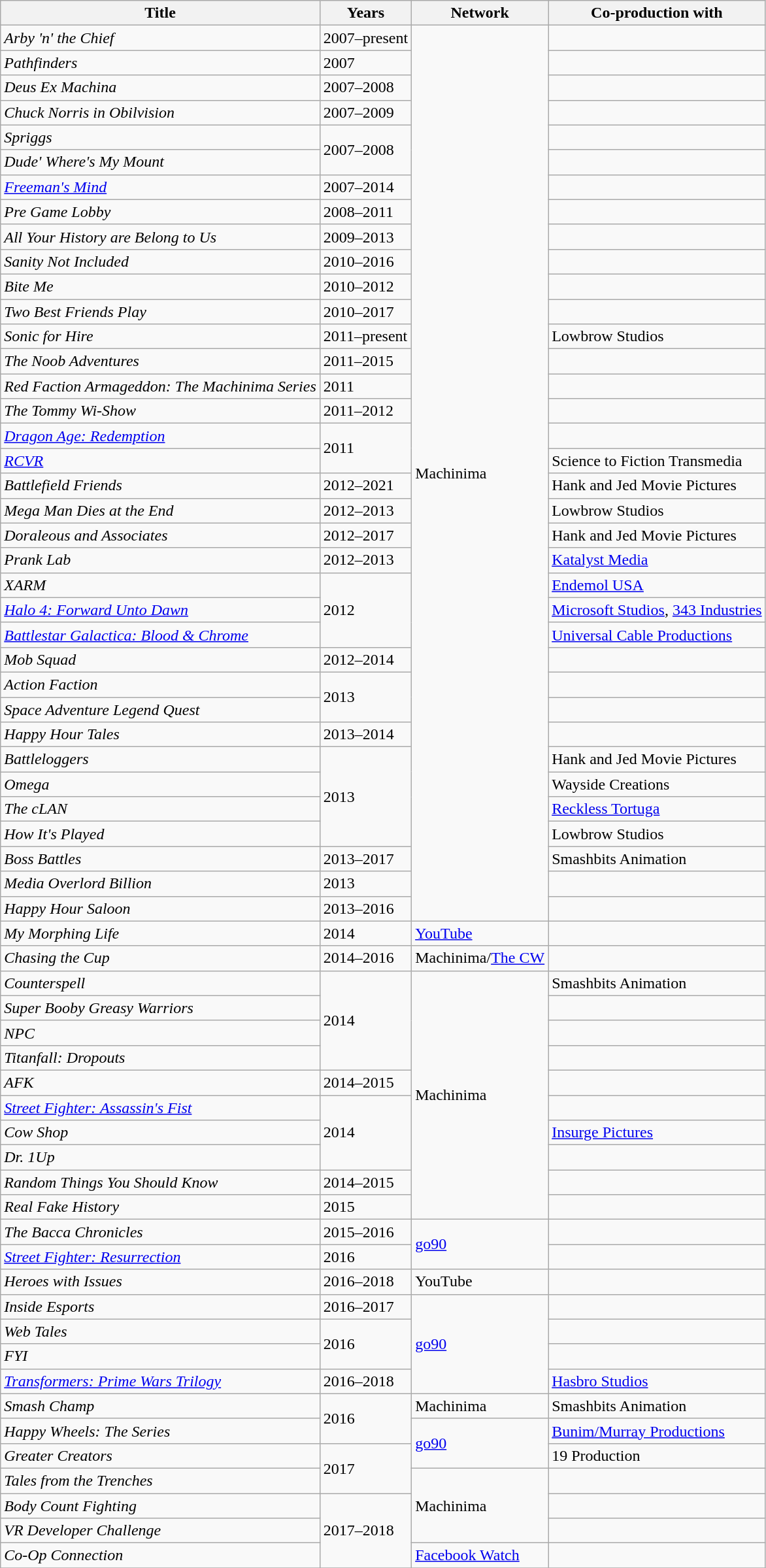<table class="wikitable sortable">
<tr>
<th>Title</th>
<th>Years</th>
<th>Network</th>
<th>Co-production with</th>
</tr>
<tr>
<td><em>Arby 'n' the Chief</em></td>
<td>2007–present</td>
<td rowspan="36">Machinima</td>
<td></td>
</tr>
<tr>
<td><em>Pathfinders</em></td>
<td>2007</td>
<td></td>
</tr>
<tr>
<td><em>Deus Ex Machina</em></td>
<td>2007–2008</td>
<td></td>
</tr>
<tr>
<td><em>Chuck Norris in Obilvision</em></td>
<td>2007–2009</td>
<td></td>
</tr>
<tr>
<td><em>Spriggs</em></td>
<td rowspan="2">2007–2008</td>
<td></td>
</tr>
<tr>
<td><em>Dude' Where's My Mount</em></td>
<td></td>
</tr>
<tr>
<td><em><a href='#'>Freeman's Mind</a></em></td>
<td>2007–2014</td>
<td></td>
</tr>
<tr>
<td><em>Pre Game Lobby</em></td>
<td>2008–2011</td>
<td></td>
</tr>
<tr>
<td><em>All Your History are Belong to Us</em></td>
<td>2009–2013</td>
<td></td>
</tr>
<tr>
<td><em>Sanity Not Included</em></td>
<td>2010–2016</td>
<td></td>
</tr>
<tr>
<td><em>Bite Me</em></td>
<td>2010–2012</td>
<td></td>
</tr>
<tr>
<td><em>Two Best Friends Play</em></td>
<td>2010–2017</td>
<td></td>
</tr>
<tr>
<td><em>Sonic for Hire</em></td>
<td>2011–present</td>
<td>Lowbrow Studios</td>
</tr>
<tr>
<td><em>The Noob Adventures</em></td>
<td>2011–2015</td>
<td></td>
</tr>
<tr>
<td><em>Red Faction Armageddon: The Machinima Series</em></td>
<td>2011</td>
<td></td>
</tr>
<tr>
<td><em>The Tommy Wi-Show</em></td>
<td>2011–2012</td>
<td></td>
</tr>
<tr>
<td><em><a href='#'>Dragon Age: Redemption</a></em></td>
<td rowspan="2">2011</td>
<td></td>
</tr>
<tr>
<td><em><a href='#'>RCVR</a></em></td>
<td>Science to Fiction Transmedia</td>
</tr>
<tr>
<td><em>Battlefield Friends</em></td>
<td>2012–2021</td>
<td>Hank and Jed Movie Pictures</td>
</tr>
<tr>
<td><em>Mega Man Dies at the End</em></td>
<td>2012–2013</td>
<td>Lowbrow Studios</td>
</tr>
<tr>
<td><em>Doraleous and Associates</em></td>
<td>2012–2017</td>
<td>Hank and Jed Movie Pictures</td>
</tr>
<tr>
<td><em>Prank Lab</em></td>
<td>2012–2013</td>
<td><a href='#'>Katalyst Media</a></td>
</tr>
<tr>
<td><em>XARM</em></td>
<td rowspan="3">2012</td>
<td><a href='#'>Endemol USA</a></td>
</tr>
<tr>
<td><em><a href='#'>Halo 4: Forward Unto Dawn</a></em></td>
<td><a href='#'>Microsoft Studios</a>, <a href='#'>343 Industries</a></td>
</tr>
<tr>
<td><em><a href='#'>Battlestar Galactica: Blood & Chrome</a></em></td>
<td><a href='#'>Universal Cable Productions</a></td>
</tr>
<tr>
<td><em>Mob Squad</em></td>
<td>2012–2014</td>
<td></td>
</tr>
<tr>
<td><em>Action Faction</em></td>
<td rowspan="2">2013</td>
<td></td>
</tr>
<tr>
<td><em>Space Adventure Legend Quest</em></td>
<td></td>
</tr>
<tr>
<td><em>Happy Hour Tales</em></td>
<td>2013–2014</td>
<td></td>
</tr>
<tr>
<td><em>Battleloggers</em></td>
<td rowspan="4">2013</td>
<td>Hank and Jed Movie Pictures</td>
</tr>
<tr>
<td><em>Omega</em></td>
<td>Wayside Creations</td>
</tr>
<tr>
<td><em>The cLAN</em></td>
<td><a href='#'>Reckless Tortuga</a></td>
</tr>
<tr>
<td><em>How It's Played</em></td>
<td>Lowbrow Studios</td>
</tr>
<tr>
<td><em>Boss Battles</em></td>
<td>2013–2017</td>
<td>Smashbits Animation</td>
</tr>
<tr>
<td><em>Media Overlord Billion</em></td>
<td>2013</td>
<td></td>
</tr>
<tr>
<td><em>Happy Hour Saloon</em></td>
<td>2013–2016</td>
<td></td>
</tr>
<tr>
<td><em>My Morphing Life</em></td>
<td>2014</td>
<td><a href='#'>YouTube</a></td>
<td></td>
</tr>
<tr>
<td><em>Chasing the Cup</em></td>
<td>2014–2016</td>
<td>Machinima/<a href='#'>The CW</a></td>
<td></td>
</tr>
<tr>
<td><em>Counterspell</em></td>
<td rowspan="4">2014</td>
<td rowspan="10">Machinima</td>
<td>Smashbits Animation</td>
</tr>
<tr>
<td><em>Super Booby Greasy Warriors</em></td>
<td></td>
</tr>
<tr>
<td><em>NPC</em></td>
<td></td>
</tr>
<tr>
<td><em>Titanfall: Dropouts</em></td>
<td></td>
</tr>
<tr>
<td><em>AFK</em></td>
<td>2014–2015</td>
<td></td>
</tr>
<tr>
<td><em><a href='#'>Street Fighter: Assassin's Fist</a></em></td>
<td rowspan="3">2014</td>
<td></td>
</tr>
<tr>
<td><em>Cow Shop</em></td>
<td><a href='#'>Insurge Pictures</a></td>
</tr>
<tr>
<td><em>Dr. 1Up</em></td>
<td></td>
</tr>
<tr>
<td><em>Random Things You Should Know</em></td>
<td>2014–2015</td>
<td></td>
</tr>
<tr>
<td><em>Real Fake History</em></td>
<td>2015</td>
<td></td>
</tr>
<tr>
<td><em>The Bacca Chronicles</em></td>
<td>2015–2016</td>
<td rowspan="2"><a href='#'>go90</a></td>
<td></td>
</tr>
<tr>
<td><em><a href='#'>Street Fighter: Resurrection</a></em></td>
<td>2016</td>
<td></td>
</tr>
<tr>
<td><em>Heroes with Issues</em></td>
<td>2016–2018</td>
<td>YouTube</td>
<td></td>
</tr>
<tr>
<td><em>Inside Esports</em></td>
<td>2016–2017</td>
<td rowspan="4"><a href='#'>go90</a></td>
<td></td>
</tr>
<tr>
<td><em>Web Tales</em></td>
<td rowspan="2">2016</td>
<td></td>
</tr>
<tr>
<td><em>FYI</em></td>
<td></td>
</tr>
<tr>
<td><em><a href='#'>Transformers: Prime Wars Trilogy</a></em></td>
<td>2016–2018</td>
<td><a href='#'>Hasbro Studios</a></td>
</tr>
<tr>
<td><em>Smash Champ</em></td>
<td rowspan="2">2016</td>
<td>Machinima</td>
<td>Smashbits Animation</td>
</tr>
<tr>
<td><em>Happy Wheels: The Series</em></td>
<td rowspan="2"><a href='#'>go90</a></td>
<td><a href='#'>Bunim/Murray Productions</a></td>
</tr>
<tr>
<td><em>Greater Creators</em></td>
<td rowspan="2">2017</td>
<td>19 Production</td>
</tr>
<tr>
<td><em>Tales from the Trenches</em></td>
<td rowspan="3">Machinima</td>
<td></td>
</tr>
<tr>
<td><em>Body Count Fighting</em></td>
<td rowspan="3">2017–2018</td>
<td></td>
</tr>
<tr>
<td><em>VR Developer Challenge</em></td>
<td></td>
</tr>
<tr>
<td><em>Co-Op Connection</em></td>
<td><a href='#'>Facebook Watch</a></td>
<td></td>
</tr>
<tr>
</tr>
</table>
